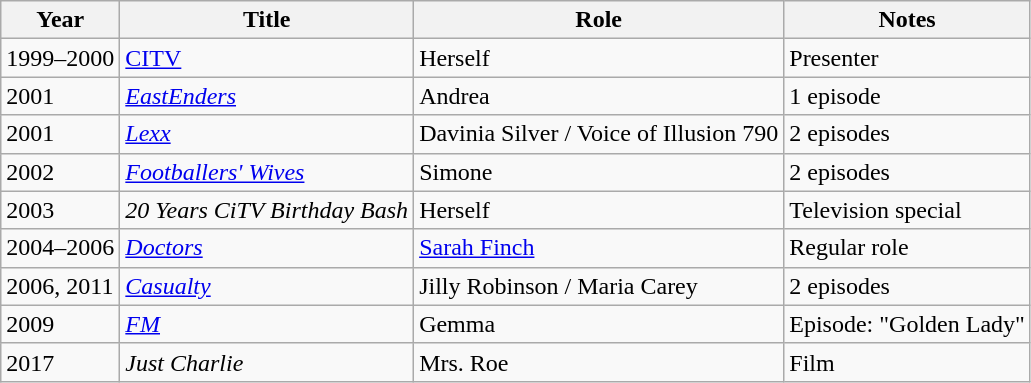<table class="wikitable sortable">
<tr>
<th>Year</th>
<th>Title</th>
<th>Role</th>
<th>Notes</th>
</tr>
<tr>
<td>1999–2000</td>
<td><a href='#'>CITV</a></td>
<td>Herself</td>
<td>Presenter</td>
</tr>
<tr>
<td>2001</td>
<td><em><a href='#'>EastEnders</a></em></td>
<td>Andrea</td>
<td>1 episode</td>
</tr>
<tr>
<td>2001</td>
<td><em><a href='#'>Lexx</a></em></td>
<td>Davinia Silver / Voice of Illusion 790</td>
<td>2 episodes</td>
</tr>
<tr>
<td>2002</td>
<td><em><a href='#'>Footballers' Wives</a></em></td>
<td>Simone</td>
<td>2 episodes</td>
</tr>
<tr>
<td>2003</td>
<td><em>20 Years CiTV Birthday Bash</em></td>
<td>Herself</td>
<td>Television special</td>
</tr>
<tr>
<td>2004–2006</td>
<td><em><a href='#'>Doctors</a></em></td>
<td><a href='#'>Sarah Finch</a></td>
<td>Regular role</td>
</tr>
<tr>
<td>2006, 2011</td>
<td><em><a href='#'>Casualty</a></em></td>
<td>Jilly Robinson / Maria Carey</td>
<td>2 episodes</td>
</tr>
<tr>
<td>2009</td>
<td><em><a href='#'>FM</a></em></td>
<td>Gemma</td>
<td>Episode: "Golden Lady"</td>
</tr>
<tr>
<td>2017</td>
<td><em>Just Charlie</em></td>
<td>Mrs. Roe</td>
<td>Film</td>
</tr>
</table>
